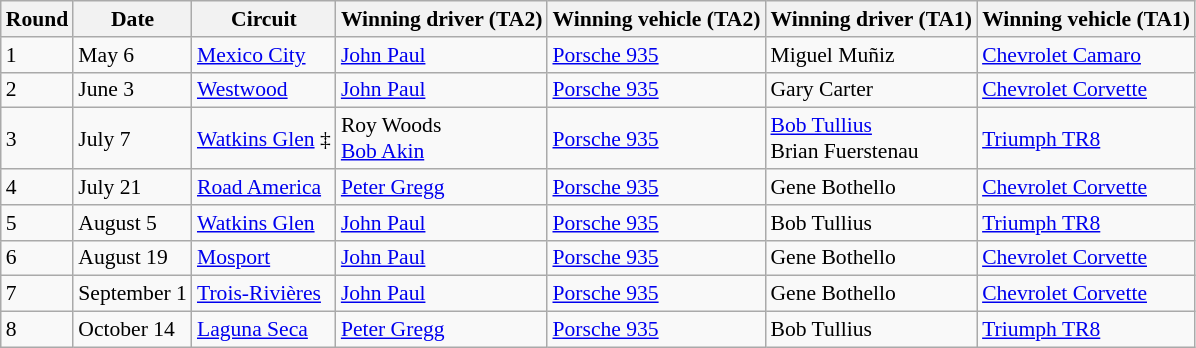<table class="wikitable" style="font-size: 90%;">
<tr>
<th>Round</th>
<th>Date</th>
<th>Circuit</th>
<th>Winning driver (TA2)</th>
<th>Winning vehicle (TA2)</th>
<th>Winning driver (TA1)</th>
<th>Winning vehicle (TA1)</th>
</tr>
<tr>
<td>1</td>
<td>May 6</td>
<td> <a href='#'>Mexico City</a></td>
<td> <a href='#'>John Paul</a></td>
<td><a href='#'>Porsche 935</a></td>
<td> Miguel Muñiz</td>
<td><a href='#'>Chevrolet Camaro</a></td>
</tr>
<tr>
<td>2</td>
<td>June 3</td>
<td> <a href='#'>Westwood</a></td>
<td> <a href='#'>John Paul</a></td>
<td><a href='#'>Porsche 935</a></td>
<td> Gary Carter</td>
<td><a href='#'>Chevrolet Corvette</a></td>
</tr>
<tr>
<td>3</td>
<td>July 7</td>
<td> <a href='#'>Watkins Glen</a> ‡</td>
<td> Roy Woods<br> <a href='#'>Bob Akin</a></td>
<td><a href='#'>Porsche 935</a></td>
<td> <a href='#'>Bob Tullius</a><br> Brian Fuerstenau</td>
<td><a href='#'>Triumph TR8</a></td>
</tr>
<tr>
<td>4</td>
<td>July 21</td>
<td> <a href='#'>Road America</a></td>
<td> <a href='#'>Peter Gregg</a></td>
<td><a href='#'>Porsche 935</a></td>
<td> Gene Bothello</td>
<td><a href='#'>Chevrolet Corvette</a></td>
</tr>
<tr>
<td>5</td>
<td>August 5</td>
<td> <a href='#'>Watkins Glen</a></td>
<td> <a href='#'>John Paul</a></td>
<td><a href='#'>Porsche 935</a></td>
<td> Bob Tullius</td>
<td><a href='#'>Triumph TR8</a></td>
</tr>
<tr>
<td>6</td>
<td>August 19</td>
<td> <a href='#'>Mosport</a></td>
<td> <a href='#'>John Paul</a></td>
<td><a href='#'>Porsche 935</a></td>
<td> Gene Bothello</td>
<td><a href='#'>Chevrolet Corvette</a></td>
</tr>
<tr>
<td>7</td>
<td>September 1</td>
<td> <a href='#'>Trois-Rivières</a></td>
<td> <a href='#'>John Paul</a></td>
<td><a href='#'>Porsche 935</a></td>
<td> Gene Bothello</td>
<td><a href='#'>Chevrolet Corvette</a></td>
</tr>
<tr>
<td>8</td>
<td>October 14</td>
<td> <a href='#'>Laguna Seca</a></td>
<td> <a href='#'>Peter Gregg</a></td>
<td><a href='#'>Porsche 935</a></td>
<td> Bob Tullius</td>
<td><a href='#'>Triumph TR8</a></td>
</tr>
</table>
